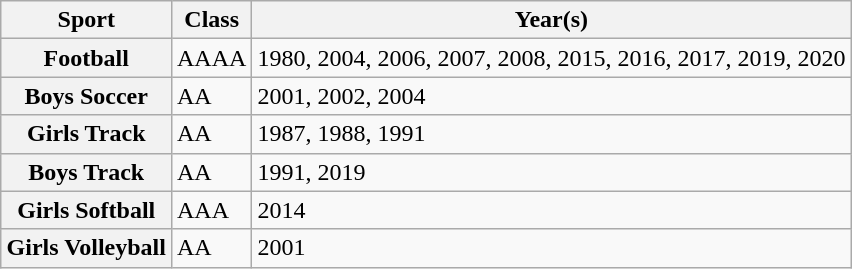<table class="wikitable" style="margin: 1em auto 1em auto" border="1">
<tr>
<th>Sport</th>
<th>Class</th>
<th>Year(s)</th>
</tr>
<tr>
<th>Football</th>
<td>AAAA</td>
<td>1980, 2004, 2006, 2007, 2008, 2015, 2016, 2017, 2019, 2020</td>
</tr>
<tr>
<th>Boys Soccer</th>
<td>AA</td>
<td>2001, 2002, 2004</td>
</tr>
<tr>
<th>Girls Track</th>
<td>AA</td>
<td>1987, 1988, 1991</td>
</tr>
<tr>
<th>Boys Track</th>
<td>AA</td>
<td>1991, 2019</td>
</tr>
<tr>
<th>Girls Softball</th>
<td>AAA</td>
<td>2014</td>
</tr>
<tr>
<th>Girls Volleyball</th>
<td>AA</td>
<td>2001</td>
</tr>
</table>
